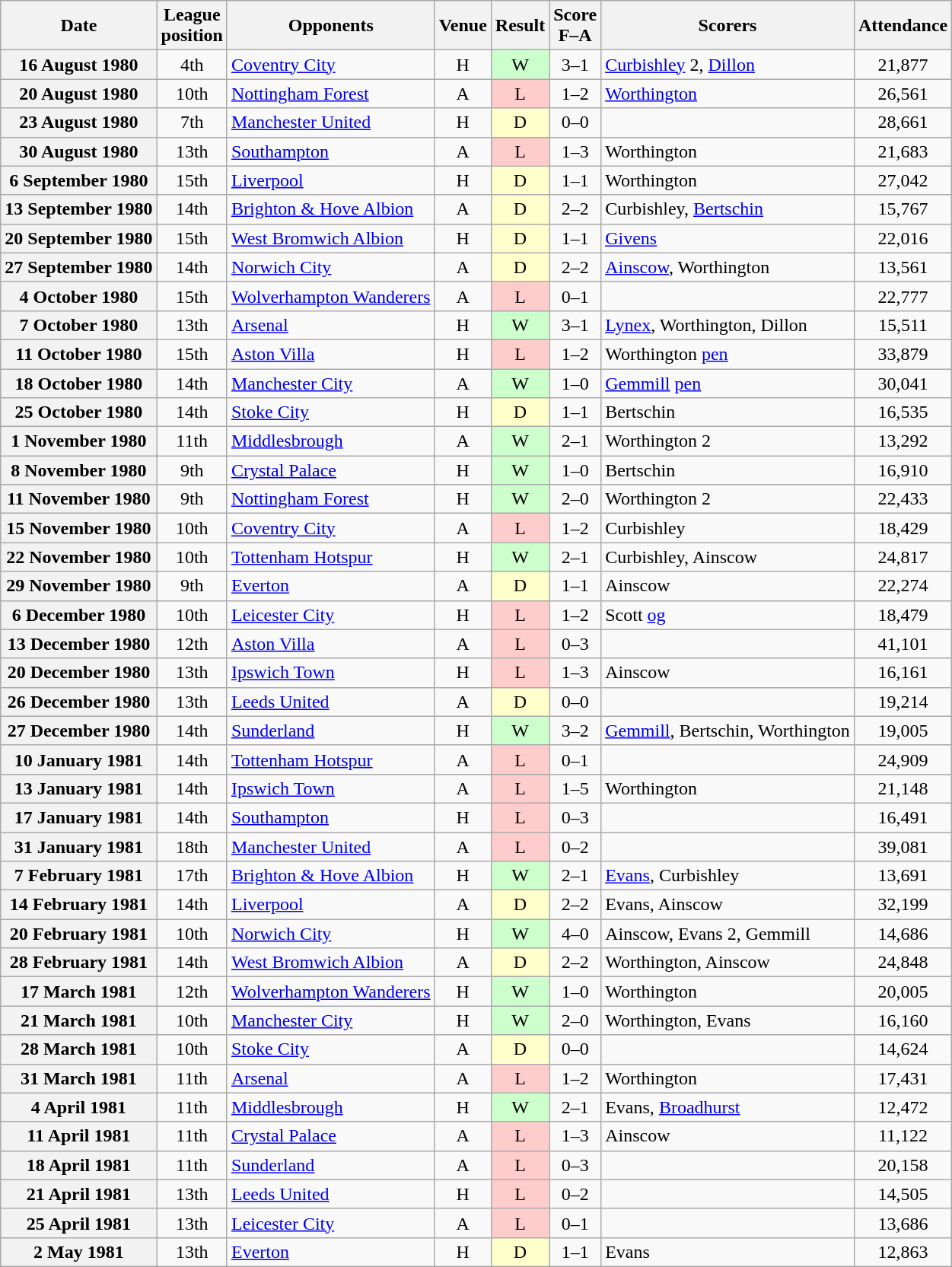<table class="wikitable plainrowheaders" style="text-align:center">
<tr>
<th scope="col">Date</th>
<th scope="col">League<br>position</th>
<th scope="col">Opponents</th>
<th scope="col">Venue</th>
<th scope="col">Result</th>
<th scope="col">Score<br>F–A</th>
<th scope="col">Scorers</th>
<th scope="col">Attendance</th>
</tr>
<tr>
<th scope="row">16 August 1980</th>
<td>4th</td>
<td align="left"><a href='#'>Coventry City</a></td>
<td>H</td>
<td style="background:#cfc">W</td>
<td>3–1</td>
<td align="left"><a href='#'>Curbishley</a> 2, <a href='#'>Dillon</a></td>
<td>21,877</td>
</tr>
<tr>
<th scope="row">20 August 1980</th>
<td>10th</td>
<td align="left"><a href='#'>Nottingham Forest</a></td>
<td>A</td>
<td style="background:#fcc">L</td>
<td>1–2</td>
<td align="left"><a href='#'>Worthington</a></td>
<td>26,561</td>
</tr>
<tr>
<th scope="row">23 August 1980</th>
<td>7th</td>
<td align="left"><a href='#'>Manchester United</a></td>
<td>H</td>
<td style="background:#ffc">D</td>
<td>0–0</td>
<td></td>
<td>28,661</td>
</tr>
<tr>
<th scope="row">30 August 1980</th>
<td>13th</td>
<td align="left"><a href='#'>Southampton</a></td>
<td>A</td>
<td style="background:#fcc">L</td>
<td>1–3</td>
<td align="left">Worthington</td>
<td>21,683</td>
</tr>
<tr>
<th scope="row">6 September 1980</th>
<td>15th</td>
<td align="left"><a href='#'>Liverpool</a></td>
<td>H</td>
<td style="background:#ffc">D</td>
<td>1–1</td>
<td align="left">Worthington</td>
<td>27,042</td>
</tr>
<tr>
<th scope="row">13 September 1980</th>
<td>14th</td>
<td align="left"><a href='#'>Brighton & Hove Albion</a></td>
<td>A</td>
<td style="background:#ffc">D</td>
<td>2–2</td>
<td align="left">Curbishley, <a href='#'>Bertschin</a></td>
<td>15,767</td>
</tr>
<tr>
<th scope="row">20 September 1980</th>
<td>15th</td>
<td align="left"><a href='#'>West Bromwich Albion</a></td>
<td>H</td>
<td style="background:#ffc">D</td>
<td>1–1</td>
<td align="left"><a href='#'>Givens</a></td>
<td>22,016</td>
</tr>
<tr>
<th scope="row">27 September 1980</th>
<td>14th</td>
<td align="left"><a href='#'>Norwich City</a></td>
<td>A</td>
<td style="background:#ffc">D</td>
<td>2–2</td>
<td align="left"><a href='#'>Ainscow</a>, Worthington</td>
<td>13,561</td>
</tr>
<tr>
<th scope="row">4 October 1980</th>
<td>15th</td>
<td align="left"><a href='#'>Wolverhampton Wanderers</a></td>
<td>A</td>
<td style="background:#fcc">L</td>
<td>0–1</td>
<td></td>
<td>22,777</td>
</tr>
<tr>
<th scope="row">7 October 1980</th>
<td>13th</td>
<td align="left"><a href='#'>Arsenal</a></td>
<td>H</td>
<td style="background:#cfc">W</td>
<td>3–1</td>
<td align="left"><a href='#'>Lynex</a>, Worthington, Dillon</td>
<td>15,511</td>
</tr>
<tr>
<th scope="row">11 October 1980</th>
<td>15th</td>
<td align="left"><a href='#'>Aston Villa</a></td>
<td>H</td>
<td style="background:#fcc">L</td>
<td>1–2</td>
<td align="left">Worthington <a href='#'>pen</a></td>
<td>33,879</td>
</tr>
<tr>
<th scope="row">18 October 1980</th>
<td>14th</td>
<td align="left"><a href='#'>Manchester City</a></td>
<td>A</td>
<td style="background:#cfc">W</td>
<td>1–0</td>
<td align="left"><a href='#'>Gemmill</a> <a href='#'>pen</a></td>
<td>30,041</td>
</tr>
<tr>
<th scope="row">25 October 1980</th>
<td>14th</td>
<td align="left"><a href='#'>Stoke City</a></td>
<td>H</td>
<td style="background:#ffc">D</td>
<td>1–1</td>
<td align="left">Bertschin</td>
<td>16,535</td>
</tr>
<tr>
<th scope="row">1 November 1980</th>
<td>11th</td>
<td align="left"><a href='#'>Middlesbrough</a></td>
<td>A</td>
<td style="background:#cfc">W</td>
<td>2–1</td>
<td align="left">Worthington 2</td>
<td>13,292</td>
</tr>
<tr>
<th scope="row">8 November 1980</th>
<td>9th</td>
<td align="left"><a href='#'>Crystal Palace</a></td>
<td>H</td>
<td style="background:#cfc">W</td>
<td>1–0</td>
<td align="left">Bertschin</td>
<td>16,910</td>
</tr>
<tr>
<th scope="row">11 November 1980</th>
<td>9th</td>
<td align="left"><a href='#'>Nottingham Forest</a></td>
<td>H</td>
<td style="background:#cfc">W</td>
<td>2–0</td>
<td align="left">Worthington 2</td>
<td>22,433</td>
</tr>
<tr>
<th scope="row">15 November 1980</th>
<td>10th</td>
<td align="left"><a href='#'>Coventry City</a></td>
<td>A</td>
<td style="background:#fcc">L</td>
<td>1–2</td>
<td align="left">Curbishley</td>
<td>18,429</td>
</tr>
<tr>
<th scope="row">22 November 1980</th>
<td>10th</td>
<td align="left"><a href='#'>Tottenham Hotspur</a></td>
<td>H</td>
<td style="background:#cfc">W</td>
<td>2–1</td>
<td align="left">Curbishley, Ainscow</td>
<td>24,817</td>
</tr>
<tr>
<th scope="row">29 November 1980</th>
<td>9th</td>
<td align="left"><a href='#'>Everton</a></td>
<td>A</td>
<td style="background:#ffc">D</td>
<td>1–1</td>
<td align="left">Ainscow</td>
<td>22,274</td>
</tr>
<tr>
<th scope="row">6 December 1980</th>
<td>10th</td>
<td align="left"><a href='#'>Leicester City</a></td>
<td>H</td>
<td style="background:#fcc">L</td>
<td>1–2</td>
<td align="left">Scott <a href='#'>og</a></td>
<td>18,479</td>
</tr>
<tr>
<th scope="row">13 December 1980</th>
<td>12th</td>
<td align="left"><a href='#'>Aston Villa</a></td>
<td>A</td>
<td style="background:#fcc">L</td>
<td>0–3</td>
<td></td>
<td>41,101</td>
</tr>
<tr>
<th scope="row">20 December 1980</th>
<td>13th</td>
<td align="left"><a href='#'>Ipswich Town</a></td>
<td>H</td>
<td style="background:#fcc">L</td>
<td>1–3</td>
<td align="left">Ainscow</td>
<td>16,161</td>
</tr>
<tr>
<th scope="row">26 December 1980</th>
<td>13th</td>
<td align="left"><a href='#'>Leeds United</a></td>
<td>A</td>
<td style="background:#ffc">D</td>
<td>0–0</td>
<td></td>
<td>19,214</td>
</tr>
<tr>
<th scope="row">27 December 1980</th>
<td>14th</td>
<td align="left"><a href='#'>Sunderland</a></td>
<td>H</td>
<td style="background:#cfc">W</td>
<td>3–2</td>
<td align="left"><a href='#'>Gemmill</a>, Bertschin, Worthington</td>
<td>19,005</td>
</tr>
<tr>
<th scope="row">10 January 1981</th>
<td>14th</td>
<td align="left"><a href='#'>Tottenham Hotspur</a></td>
<td>A</td>
<td style="background:#fcc">L</td>
<td>0–1</td>
<td></td>
<td>24,909</td>
</tr>
<tr>
<th scope="row">13 January 1981</th>
<td>14th</td>
<td align="left"><a href='#'>Ipswich Town</a></td>
<td>A</td>
<td style="background:#fcc">L</td>
<td>1–5</td>
<td align="left">Worthington</td>
<td>21,148</td>
</tr>
<tr>
<th scope="row">17 January 1981</th>
<td>14th</td>
<td align="left"><a href='#'>Southampton</a></td>
<td>H</td>
<td style="background:#fcc">L</td>
<td>0–3</td>
<td></td>
<td>16,491</td>
</tr>
<tr>
<th scope="row">31 January 1981</th>
<td>18th</td>
<td align="left"><a href='#'>Manchester United</a></td>
<td>A</td>
<td style="background:#fcc">L</td>
<td>0–2</td>
<td></td>
<td>39,081</td>
</tr>
<tr>
<th scope="row">7 February 1981</th>
<td>17th</td>
<td align="left"><a href='#'>Brighton & Hove Albion</a></td>
<td>H</td>
<td style="background:#cfc">W</td>
<td>2–1</td>
<td align="left"><a href='#'>Evans</a>, Curbishley</td>
<td>13,691</td>
</tr>
<tr>
<th scope="row">14 February 1981</th>
<td>14th</td>
<td align="left"><a href='#'>Liverpool</a></td>
<td>A</td>
<td style="background:#ffc">D</td>
<td>2–2</td>
<td align="left">Evans, Ainscow</td>
<td>32,199</td>
</tr>
<tr>
<th scope="row">20 February 1981</th>
<td>10th</td>
<td align="left"><a href='#'>Norwich City</a></td>
<td>H</td>
<td style="background:#cfc">W</td>
<td>4–0</td>
<td align="left">Ainscow, Evans 2, Gemmill</td>
<td>14,686</td>
</tr>
<tr>
<th scope="row">28 February 1981</th>
<td>14th</td>
<td align="left"><a href='#'>West Bromwich Albion</a></td>
<td>A</td>
<td style="background:#ffc">D</td>
<td>2–2</td>
<td align="left">Worthington, Ainscow</td>
<td>24,848</td>
</tr>
<tr>
<th scope="row">17 March 1981</th>
<td>12th</td>
<td align="left"><a href='#'>Wolverhampton Wanderers</a></td>
<td>H</td>
<td style="background:#cfc">W</td>
<td>1–0</td>
<td align="left">Worthington</td>
<td>20,005</td>
</tr>
<tr>
<th scope="row">21 March 1981</th>
<td>10th</td>
<td align="left"><a href='#'>Manchester City</a></td>
<td>H</td>
<td style="background:#cfc">W</td>
<td>2–0</td>
<td align="left">Worthington, Evans</td>
<td>16,160</td>
</tr>
<tr>
<th scope="row">28 March 1981</th>
<td>10th</td>
<td align="left"><a href='#'>Stoke City</a></td>
<td>A</td>
<td style="background:#ffc">D</td>
<td>0–0</td>
<td></td>
<td>14,624</td>
</tr>
<tr>
<th scope="row">31 March 1981</th>
<td>11th</td>
<td align="left"><a href='#'>Arsenal</a></td>
<td>A</td>
<td style="background:#fcc">L</td>
<td>1–2</td>
<td align="left">Worthington</td>
<td>17,431</td>
</tr>
<tr>
<th scope="row">4 April 1981</th>
<td>11th</td>
<td align="left"><a href='#'>Middlesbrough</a></td>
<td>H</td>
<td style="background:#cfc">W</td>
<td>2–1</td>
<td align="left">Evans, <a href='#'>Broadhurst</a></td>
<td>12,472</td>
</tr>
<tr>
<th scope="row">11 April 1981</th>
<td>11th</td>
<td align="left"><a href='#'>Crystal Palace</a></td>
<td>A</td>
<td style="background:#fcc">L</td>
<td>1–3</td>
<td align="left">Ainscow</td>
<td>11,122</td>
</tr>
<tr>
<th scope="row">18 April 1981</th>
<td>11th</td>
<td align="left"><a href='#'>Sunderland</a></td>
<td>A</td>
<td style="background:#fcc">L</td>
<td>0–3</td>
<td></td>
<td>20,158</td>
</tr>
<tr>
<th scope="row">21 April 1981</th>
<td>13th</td>
<td align="left"><a href='#'>Leeds United</a></td>
<td>H</td>
<td style="background:#fcc">L</td>
<td>0–2</td>
<td></td>
<td>14,505</td>
</tr>
<tr>
<th scope="row">25 April 1981</th>
<td>13th</td>
<td align="left"><a href='#'>Leicester City</a></td>
<td>A</td>
<td style="background:#fcc">L</td>
<td>0–1</td>
<td></td>
<td>13,686</td>
</tr>
<tr>
<th scope="row">2 May 1981</th>
<td>13th</td>
<td align="left"><a href='#'>Everton</a></td>
<td>H</td>
<td style="background:#ffc">D</td>
<td>1–1</td>
<td align="left">Evans</td>
<td>12,863</td>
</tr>
</table>
